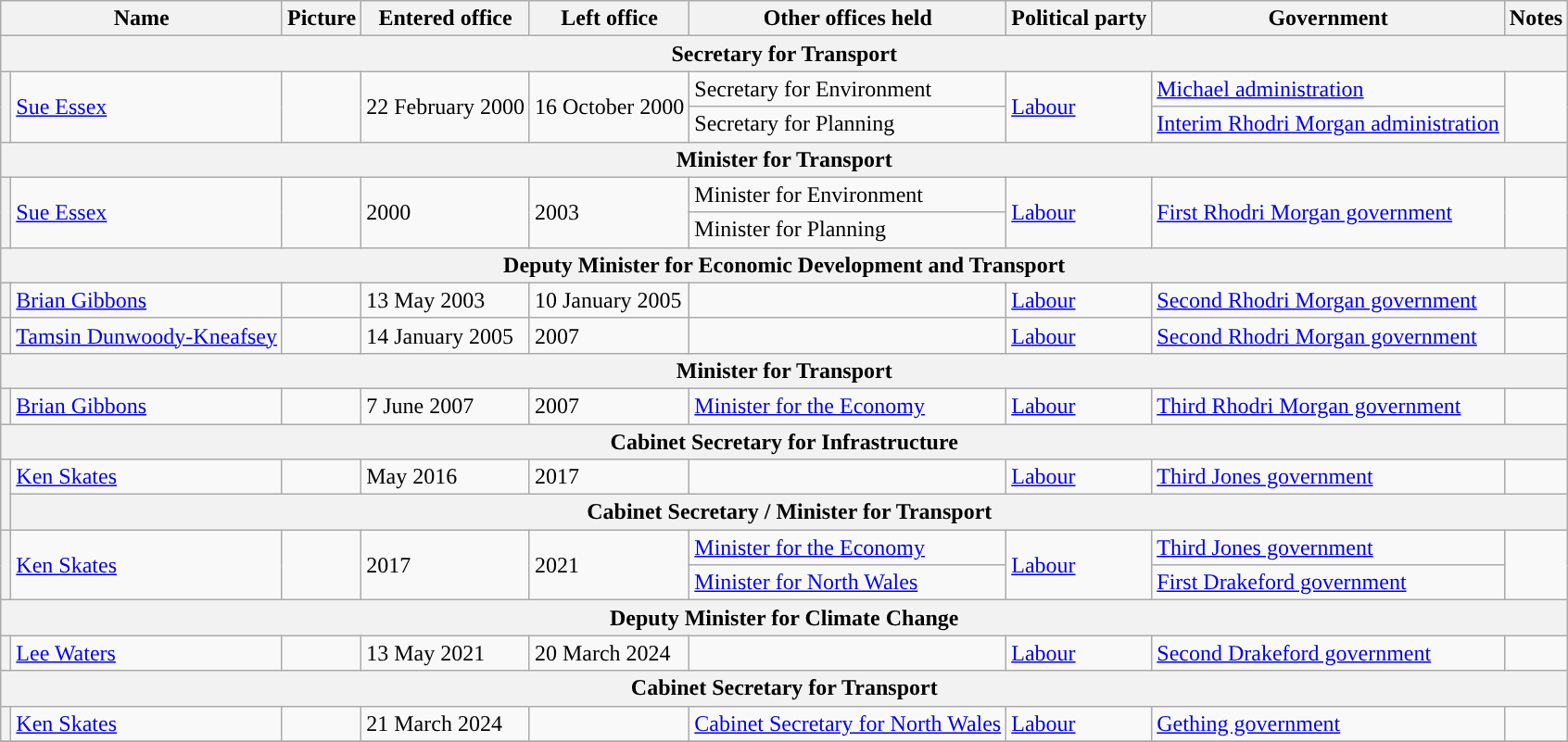<table class="wikitable">
<tr>
<th colspan="2">Name</th>
<th>Picture</th>
<th>Entered office</th>
<th>Left office</th>
<th>Other offices held</th>
<th>Political party</th>
<th>Government</th>
<th>Notes</th>
</tr>
<tr>
<th colspan="9">Secretary for Transport</th>
</tr>
<tr>
<th rowspan="2" style="background-color:"></th>
<td rowspan="2"><a href='#'>Sue Essex</a></td>
<td rowspan="2"></td>
<td rowspan="2">22 February 2000</td>
<td rowspan="2">16 October 2000</td>
<td>Secretary for Environment</td>
<td rowspan="2"><a href='#'>Labour</a></td>
<td><a href='#'>Michael administration</a></td>
<td rowspan="2"></td>
</tr>
<tr>
<td>Secretary for Planning</td>
<td><a href='#'>Interim Rhodri Morgan administration</a></td>
</tr>
<tr>
<th colspan="9"><strong>Minister for Transport</strong></th>
</tr>
<tr>
<th rowspan="2" style="background-color:"></th>
<td rowspan="2"><a href='#'>Sue Essex</a></td>
<td rowspan="2"></td>
<td rowspan="2">2000</td>
<td rowspan="2">2003</td>
<td>Minister for Environment</td>
<td rowspan="2"><a href='#'>Labour</a></td>
<td rowspan="2"><a href='#'>First  Rhodri Morgan government</a></td>
<td rowspan="2"></td>
</tr>
<tr>
<td>Minister for Planning</td>
</tr>
<tr>
<th colspan="9">Deputy Minister for Economic Development and Transport</th>
</tr>
<tr>
<th style="background-color:"></th>
<td><a href='#'>Brian Gibbons</a></td>
<td></td>
<td>13 May 2003</td>
<td>10 January 2005</td>
<td></td>
<td><a href='#'>Labour</a></td>
<td><a href='#'>Second Rhodri Morgan government</a></td>
<td></td>
</tr>
<tr>
<th style="background-color:"></th>
<td><a href='#'>Tamsin Dunwoody-Kneafsey</a></td>
<td></td>
<td>14 January 2005</td>
<td>2007</td>
<td></td>
<td><a href='#'>Labour</a></td>
<td><a href='#'>Second Rhodri Morgan government</a></td>
<td></td>
</tr>
<tr>
<th colspan="9">Minister for Transport</th>
</tr>
<tr>
<th style="background-color:"></th>
<td><a href='#'>Brian Gibbons</a></td>
<td></td>
<td>7 June 2007</td>
<td>2007</td>
<td><a href='#'>Minister for the Economy</a></td>
<td><a href='#'>Labour</a></td>
<td><a href='#'>Third Rhodri Morgan government</a></td>
<td></td>
</tr>
<tr>
<th colspan="9">Cabinet Secretary for Infrastructure</th>
</tr>
<tr>
<th rowspan="2" style="background-color:"></th>
<td><a href='#'>Ken Skates</a></td>
<td></td>
<td>May 2016</td>
<td>2017</td>
<td></td>
<td><a href='#'>Labour</a></td>
<td><a href='#'>Third Jones government</a></td>
<td></td>
</tr>
<tr>
<th colspan="9">Cabinet Secretary / Minister for Transport</th>
</tr>
<tr>
<th rowspan="2" style="background-color:"></th>
<td rowspan="2"><a href='#'>Ken Skates</a></td>
<td rowspan="2"></td>
<td rowspan="2">2017</td>
<td rowspan="2">2021</td>
<td><a href='#'>Minister for the Economy</a></td>
<td rowspan="2"><a href='#'>Labour</a></td>
<td><a href='#'>Third Jones government</a></td>
<td rowspan="2"></td>
</tr>
<tr>
<td><a href='#'>Minister for North Wales</a></td>
<td><a href='#'>First Drakeford government</a></td>
</tr>
<tr>
<th colspan="9"><strong>Deputy Minister for Climate Change</strong></th>
</tr>
<tr>
<th style="background-color:"></th>
<td><a href='#'>Lee Waters</a></td>
<td></td>
<td>13 May 2021</td>
<td>20 March 2024</td>
<td></td>
<td><a href='#'>Labour</a></td>
<td><a href='#'>Second Drakeford government</a></td>
<td></td>
</tr>
<tr>
<th colspan="9">Cabinet Secretary for Transport</th>
</tr>
<tr>
<th style="background-color:"></th>
<td><a href='#'>Ken Skates</a></td>
<td></td>
<td>21 March 2024</td>
<td></td>
<td><a href='#'>Cabinet Secretary for North Wales</a></td>
<td><a href='#'>Labour</a></td>
<td><a href='#'>Gething government</a></td>
<td></td>
</tr>
<tr>
</tr>
</table>
